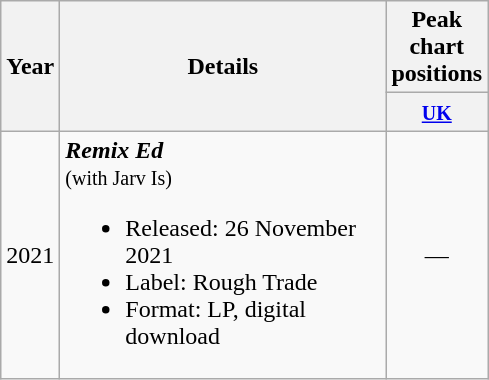<table class="wikitable" style="text-align:center;">
<tr>
<th rowspan="2">Year</th>
<th rowspan="2" style="width:210px;">Details</th>
<th colspan="1">Peak chart positions</th>
</tr>
<tr>
<th width="30"><small><a href='#'>UK</a></small><br></th>
</tr>
<tr>
<td>2021</td>
<td align="left"><strong><em>Remix Ed</em></strong>  <br><small>(with Jarv Is)</small><br><ul><li>Released: 26 November 2021</li><li>Label: Rough Trade</li><li>Format: LP, digital download</li></ul></td>
<td align="center">—</td>
</tr>
</table>
